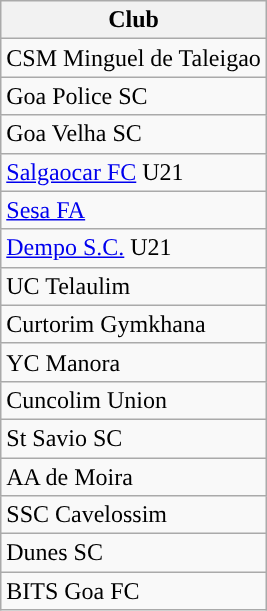<table class="wikitable" style="text-align:center;">
<tr>
<th>Club</th>
</tr>
<tr>
<td style="text-align:left;">CSM Minguel de Taleigao</td>
</tr>
<tr>
<td style="text-align:left;">Goa Police SC</td>
</tr>
<tr>
<td style="text-align:left;">Goa Velha SC</td>
</tr>
<tr>
<td style="text-align:left;"><a href='#'>Salgaocar FC</a> U21</td>
</tr>
<tr>
<td style="text-align:left;"><a href='#'>Sesa FA</a></td>
</tr>
<tr>
<td style="text-align:left;"><a href='#'>Dempo S.C.</a> U21</td>
</tr>
<tr>
<td style="text-align:left;">UC Telaulim</td>
</tr>
<tr>
<td style="text-align:left;">Curtorim Gymkhana</td>
</tr>
<tr>
<td style="text-align:left;">YC Manora</td>
</tr>
<tr>
<td style="text-align:left;">Cuncolim Union</td>
</tr>
<tr>
<td style="text-align:left;">St Savio SC</td>
</tr>
<tr>
<td style="text-align:left;">AA de Moira</td>
</tr>
<tr>
<td style='text-align:left;"'>SSC Cavelossim</td>
</tr>
<tr>
<td style='text-align:left;"'>Dunes  SC</td>
</tr>
<tr>
<td style="text-align:left;">BITS Goa FC</td>
</tr>
</table>
